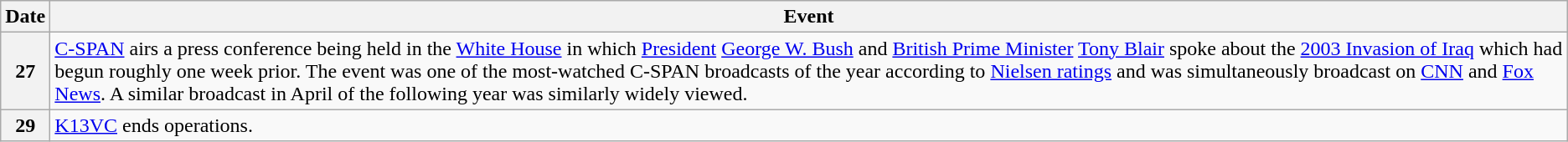<table class="wikitable">
<tr>
<th>Date</th>
<th>Event</th>
</tr>
<tr>
<th>27</th>
<td><a href='#'>C-SPAN</a> airs a press conference being held in the <a href='#'>White House</a> in which <a href='#'>President</a> <a href='#'>George W. Bush</a> and <a href='#'>British Prime Minister</a> <a href='#'>Tony Blair</a> spoke about the <a href='#'>2003 Invasion of Iraq</a> which had begun roughly one week prior.  The event was one of the most-watched C-SPAN broadcasts of the year according to <a href='#'>Nielsen ratings</a> and was simultaneously broadcast on <a href='#'>CNN</a> and <a href='#'>Fox News</a>.  A similar broadcast in April of the following year was similarly widely viewed.</td>
</tr>
<tr>
<th>29</th>
<td><a href='#'>K13VC</a> ends operations.</td>
</tr>
</table>
